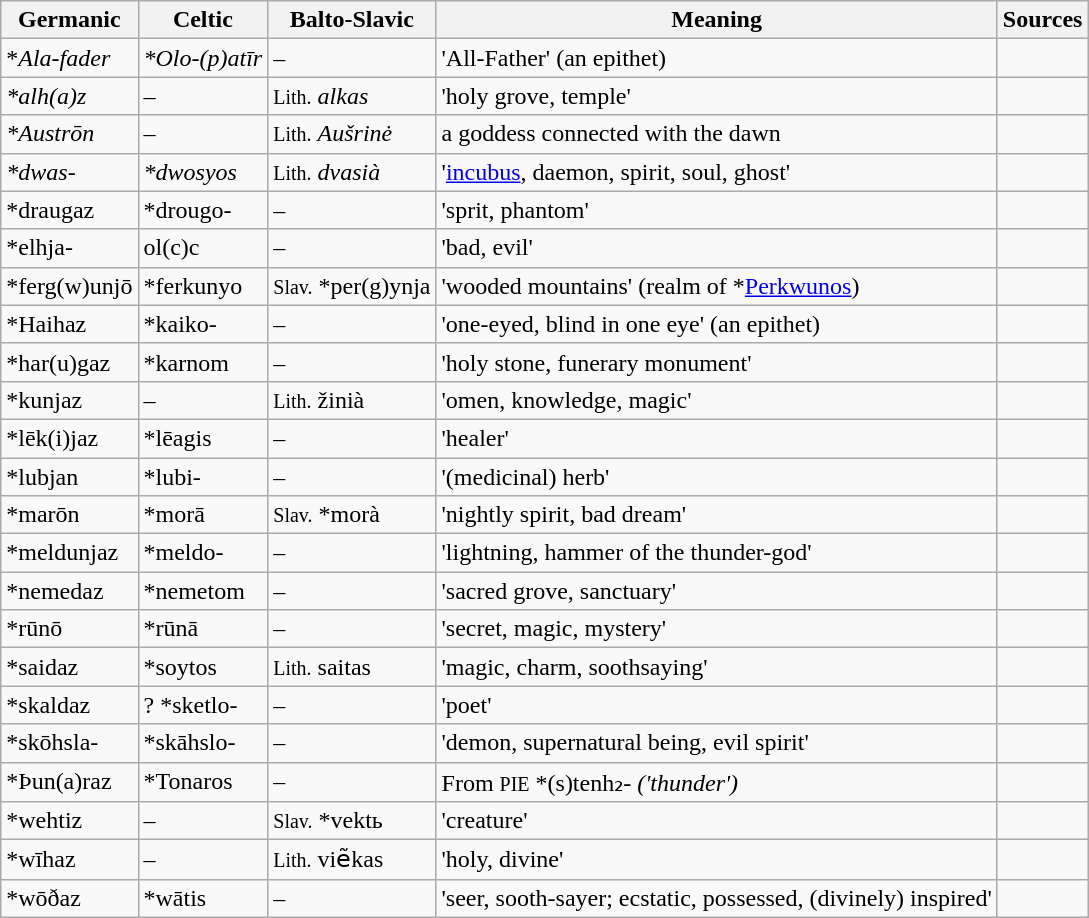<table class="wikitable">
<tr>
<th>Germanic</th>
<th>Celtic</th>
<th>Balto-Slavic</th>
<th>Meaning</th>
<th>Sources</th>
</tr>
<tr>
<td>*<em>Ala-fader</em></td>
<td><em>*Olo-(p)atīr</em></td>
<td>–</td>
<td>'All-Father' (an epithet)</td>
<td></td>
</tr>
<tr>
<td><em>*alh(a)z</em></td>
<td>–</td>
<td><small>Lith.</small> <em>alkas</em></td>
<td>'holy grove, temple'</td>
<td></td>
</tr>
<tr>
<td><em>*Austrōn</em></td>
<td>–</td>
<td><small>Lith.</small> <em>Aušrinė</em></td>
<td>a goddess connected with the dawn</td>
<td></td>
</tr>
<tr>
<td><em>*dwas-</em></td>
<td><em>*dwosyos</em></td>
<td><small>Lith.</small> <em>dvasià</em></td>
<td>'<a href='#'>incubus</a>, daemon, spirit, soul, ghost'</td>
<td><em><strong><strong><em></td>
</tr>
<tr>
<td></em>*draugaz<em></td>
<td>*</em>drougo<em>-</td>
<td>–</td>
<td>'sprit, phantom'</td>
<td></td>
</tr>
<tr>
<td></em>*elhja-<em></td>
<td></em>ol(c)c<em></td>
<td>–</td>
<td>'bad, evil'</td>
<td></em></strong><strong><em></td>
</tr>
<tr>
<td></em>*ferg(w)unjō<em></td>
<td>*</em>ferkunyo<em></td>
<td><small>Slav.</small> </em>*per(g)ynja<em></td>
<td>'wooded mountains' (realm of *<a href='#'>Perkwunos</a>)</td>
<td></em><em></td>
</tr>
<tr>
<td></em>*Haihaz<em></td>
<td>*</em>kaiko<em>-</td>
<td>–</td>
<td>'one-eyed, blind in one eye' (an epithet)</td>
<td></td>
</tr>
<tr>
<td></em>*har(u)gaz<em></td>
<td></em>*karnom<em></td>
<td>–</td>
<td>'holy stone, funerary monument'</td>
<td></em><em></td>
</tr>
<tr>
<td></em>*kunjaz<em></td>
<td>–</td>
<td><small>Lith.</small> </em>žinià<em></td>
<td>'omen, knowledge, magic'</td>
<td></td>
</tr>
<tr>
<td></em>*lēk(i)jaz<em></td>
<td></em>*lēagis<em></td>
<td>–</td>
<td>'healer'</td>
<td></td>
</tr>
<tr>
<td></em>*lubjan<em></td>
<td>*</em>lubi<em>-</td>
<td>–</td>
<td>'(medicinal) herb'</td>
<td></td>
</tr>
<tr>
<td>*</em>marōn<em></td>
<td>*</em>morā<em></td>
<td><small>Slav.</small> </em>*morà<em></td>
<td>'nightly spirit, bad dream'</td>
<td></td>
</tr>
<tr>
<td>*</em>meldunjaz<em></td>
<td></em>*meldo-<em></td>
<td>–</td>
<td>'lightning, hammer of the thunder-god'</td>
<td></em><em></td>
</tr>
<tr>
<td>*</em>nemedaz<em></td>
<td></em>*nemetom<em></td>
<td>–</td>
<td>'sacred grove, sanctuary'</td>
<td></td>
</tr>
<tr>
<td></em>*rūnō<em></td>
<td></em>*rūnā<em></td>
<td>–</td>
<td>'secret, magic, mystery'</td>
<td></em></strong><strong><em></td>
</tr>
<tr>
<td>*</em>saidaz<em></td>
<td></em>*soytos<em></td>
<td><small>Lith.</small> </em>saitas<em></td>
<td>'magic, charm, soothsaying'</td>
<td></td>
</tr>
<tr>
<td></em>*skaldaz<em></td>
<td>? *</em>sketlo<em>-</td>
<td>–</td>
<td>'poet'</td>
<td></td>
</tr>
<tr>
<td>*</em>skōhsla-<em></td>
<td></em>*skāhslo-<em></td>
<td>–</td>
<td>'demon, supernatural being, evil spirit'</td>
<td></em><em></td>
</tr>
<tr>
<td></em>*Þun(a)raz<em></td>
<td></em>*Tonaros<em></td>
<td>–</td>
<td>From <small>PIE</small> *</em>(s)tenh₂-<em> ('thunder')</td>
<td></td>
</tr>
<tr>
<td></em>*wehtiz<em></td>
<td>–</td>
<td><small>Slav.</small> </em>*vektь<em></td>
<td>'creature'</td>
<td></td>
</tr>
<tr>
<td></em>*wīhaz<em></td>
<td>–</td>
<td><small>Lith.</small> </em>viẽkas<em></td>
<td>'holy, divine'</td>
<td></td>
</tr>
<tr>
<td></em>*wōðaz<em></td>
<td></em>*wātis<em></td>
<td>–</td>
<td>'seer, sooth-sayer; ecstatic, possessed, (divinely) inspired'</td>
<td></td>
</tr>
</table>
